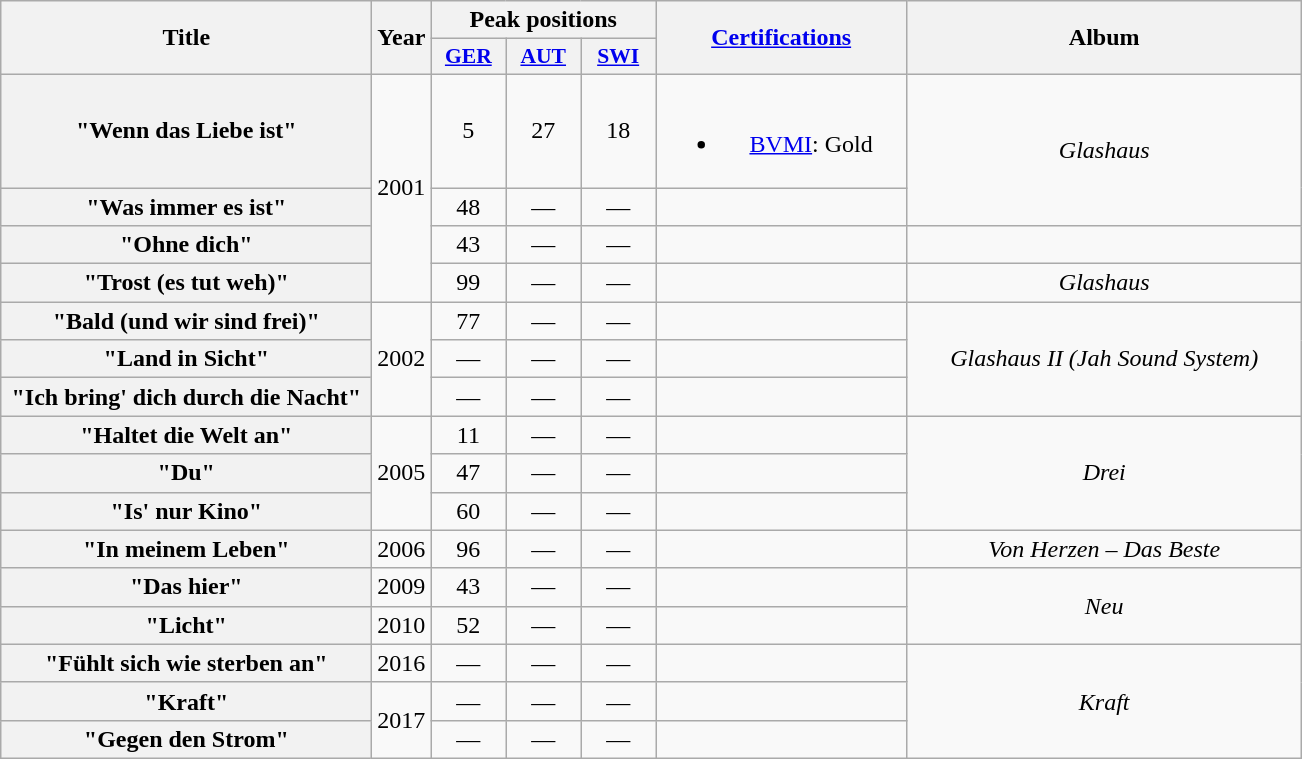<table class="wikitable plainrowheaders" style="text-align:center;" border="1">
<tr>
<th scope="col" rowspan="2" style="width:15em;">Title</th>
<th scope="col" rowspan="2" style="width:2em;">Year</th>
<th scope="col" colspan="3">Peak positions</th>
<th scope="col" rowspan="2" style="width:10em;"><a href='#'>Certifications</a></th>
<th scope="col" rowspan="2" style="width:16em;">Album</th>
</tr>
<tr>
<th scope="col" style="width:3em;font-size:90%;"><a href='#'>GER</a><br></th>
<th scope="col" style="width:3em;font-size:90%;"><a href='#'>AUT</a><br></th>
<th scope="col" style="width:3em;font-size:90%;"><a href='#'>SWI</a><br></th>
</tr>
<tr>
<th scope="row">"Wenn das Liebe ist"</th>
<td rowspan="4">2001</td>
<td>5</td>
<td>27</td>
<td>18</td>
<td><br><ul><li><a href='#'>BVMI</a>: Gold</li></ul></td>
<td rowspan="2"><em>Glashaus</em></td>
</tr>
<tr>
<th scope="row">"Was immer es ist"</th>
<td>48</td>
<td>—</td>
<td>—</td>
<td></td>
</tr>
<tr>
<th scope="row">"Ohne dich"</th>
<td>43</td>
<td>—</td>
<td>—</td>
<td></td>
<td></td>
</tr>
<tr>
<th scope="row">"Trost (es tut weh)"</th>
<td>99</td>
<td>—</td>
<td>—</td>
<td></td>
<td><em>Glashaus</em></td>
</tr>
<tr>
<th scope="row">"Bald (und wir sind frei)"</th>
<td rowspan="3">2002</td>
<td>77</td>
<td>—</td>
<td>—</td>
<td></td>
<td rowspan="3"><em>Glashaus II (Jah Sound System)</em></td>
</tr>
<tr>
<th scope="row">"Land in Sicht"</th>
<td>—</td>
<td>—</td>
<td>—</td>
<td></td>
</tr>
<tr>
<th scope="row">"Ich bring' dich durch die Nacht"</th>
<td>—</td>
<td>—</td>
<td>—</td>
<td></td>
</tr>
<tr>
<th scope="row">"Haltet die Welt an"</th>
<td rowspan="3">2005</td>
<td>11</td>
<td>—</td>
<td>—</td>
<td></td>
<td rowspan="3"><em>Drei</em></td>
</tr>
<tr>
<th scope="row">"Du"</th>
<td>47</td>
<td>—</td>
<td>—</td>
<td></td>
</tr>
<tr>
<th scope="row">"Is' nur Kino"</th>
<td>60</td>
<td>—</td>
<td>—</td>
<td></td>
</tr>
<tr>
<th scope="row">"In meinem Leben"</th>
<td>2006</td>
<td>96</td>
<td>—</td>
<td>—</td>
<td></td>
<td><em>Von Herzen – Das Beste</em></td>
</tr>
<tr>
<th scope="row">"Das hier"</th>
<td>2009</td>
<td>43</td>
<td>—</td>
<td>—</td>
<td></td>
<td rowspan="2"><em>Neu</em></td>
</tr>
<tr>
<th scope="row">"Licht"</th>
<td>2010</td>
<td>52</td>
<td>—</td>
<td>—</td>
<td></td>
</tr>
<tr>
<th scope="row">"Fühlt sich wie sterben an"</th>
<td>2016</td>
<td>—</td>
<td>—</td>
<td>—</td>
<td></td>
<td rowspan="3"><em>Kraft</em></td>
</tr>
<tr>
<th scope="row">"Kraft"</th>
<td rowspan="2">2017</td>
<td>—</td>
<td>—</td>
<td>—</td>
<td></td>
</tr>
<tr>
<th scope="row">"Gegen den Strom"</th>
<td>—</td>
<td>—</td>
<td>—</td>
<td></td>
</tr>
</table>
